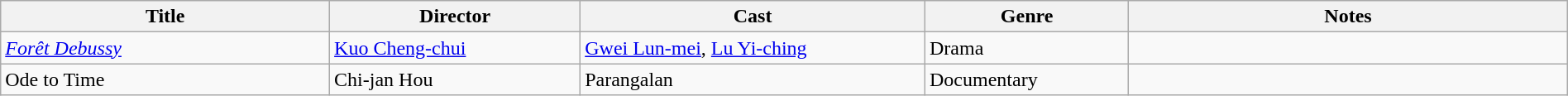<table class="wikitable sortable" width= "100%">
<tr>
<th width=21%>Title</th>
<th width=16%>Director</th>
<th class="unsortable" width=22%>Cast</th>
<th width=13%>Genre</th>
<th class="unsortable" width=28%>Notes</th>
</tr>
<tr>
<td><em><a href='#'>Forêt Debussy</a></em></td>
<td><a href='#'>Kuo Cheng-chui</a></td>
<td><a href='#'>Gwei Lun-mei</a>, <a href='#'>Lu Yi-ching</a></td>
<td>Drama</td>
<td></td>
</tr>
<tr>
<td>Ode to Time</td>
<td>Chi-jan Hou</td>
<td>Parangalan</td>
<td>Documentary</td>
<td></td>
</tr>
</table>
